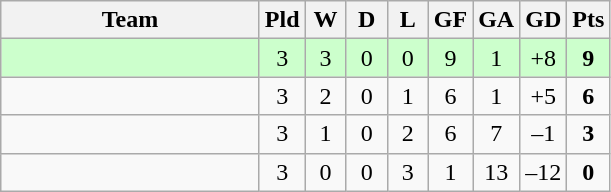<table class="wikitable" style="text-align: center;">
<tr>
<th width=165>Team</th>
<th width=20>Pld</th>
<th width=20>W</th>
<th width=20>D</th>
<th width=20>L</th>
<th width=20>GF</th>
<th width=20>GA</th>
<th width=20>GD</th>
<th width=20>Pts</th>
</tr>
<tr bgcolor=#ccffcc>
<td align=left></td>
<td>3</td>
<td>3</td>
<td>0</td>
<td>0</td>
<td>9</td>
<td>1</td>
<td>+8</td>
<td><strong>9</strong></td>
</tr>
<tr>
<td align=left></td>
<td>3</td>
<td>2</td>
<td>0</td>
<td>1</td>
<td>6</td>
<td>1</td>
<td>+5</td>
<td><strong>6</strong></td>
</tr>
<tr>
<td align=left></td>
<td>3</td>
<td>1</td>
<td>0</td>
<td>2</td>
<td>6</td>
<td>7</td>
<td>–1</td>
<td><strong>3</strong></td>
</tr>
<tr>
<td align=left></td>
<td>3</td>
<td>0</td>
<td>0</td>
<td>3</td>
<td>1</td>
<td>13</td>
<td>–12</td>
<td><strong>0</strong></td>
</tr>
</table>
